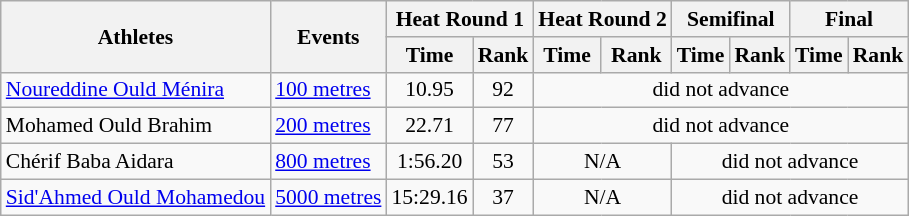<table class=wikitable style=font-size:90%>
<tr>
<th rowspan=2>Athletes</th>
<th rowspan=2>Events</th>
<th colspan=2>Heat Round 1</th>
<th colspan=2>Heat Round 2</th>
<th colspan=2>Semifinal</th>
<th colspan=2>Final</th>
</tr>
<tr>
<th>Time</th>
<th>Rank</th>
<th>Time</th>
<th>Rank</th>
<th>Time</th>
<th>Rank</th>
<th>Time</th>
<th>Rank</th>
</tr>
<tr>
<td><a href='#'>Noureddine Ould Ménira</a></td>
<td><a href='#'>100 metres</a></td>
<td align=center>10.95</td>
<td align=center>92</td>
<td align=center colspan=6>did not advance</td>
</tr>
<tr>
<td>Mohamed Ould Brahim</td>
<td><a href='#'>200 metres</a></td>
<td align=center>22.71</td>
<td align=center>77</td>
<td align=center colspan=6>did not advance</td>
</tr>
<tr>
<td>Chérif Baba Aidara</td>
<td><a href='#'>800 metres</a></td>
<td align=center>1:56.20</td>
<td align=center>53</td>
<td align=center colspan=2>N/A</td>
<td align=center colspan=4>did not advance</td>
</tr>
<tr>
<td><a href='#'>Sid'Ahmed Ould Mohamedou</a></td>
<td><a href='#'>5000 metres</a></td>
<td align=center>15:29.16</td>
<td align=center>37</td>
<td align=center colspan=2>N/A</td>
<td align=center colspan=4>did not advance</td>
</tr>
</table>
